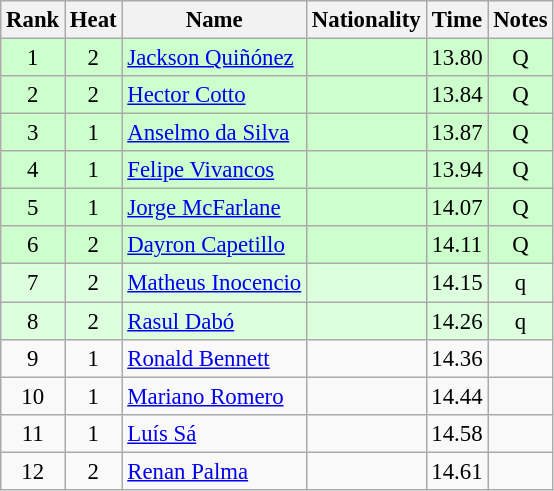<table class="wikitable sortable" style="text-align:center;font-size:95%">
<tr>
<th>Rank</th>
<th>Heat</th>
<th>Name</th>
<th>Nationality</th>
<th>Time</th>
<th>Notes</th>
</tr>
<tr bgcolor=ccffcc>
<td>1</td>
<td>2</td>
<td align=left><a href='#'>Jackson Quiñónez</a></td>
<td align=left></td>
<td>13.80</td>
<td>Q</td>
</tr>
<tr bgcolor=ccffcc>
<td>2</td>
<td>2</td>
<td align=left><a href='#'>Hector Cotto</a></td>
<td align=left></td>
<td>13.84</td>
<td>Q</td>
</tr>
<tr bgcolor=ccffcc>
<td>3</td>
<td>1</td>
<td align=left><a href='#'>Anselmo da Silva</a></td>
<td align=left></td>
<td>13.87</td>
<td>Q</td>
</tr>
<tr bgcolor=ccffcc>
<td>4</td>
<td>1</td>
<td align=left><a href='#'>Felipe Vivancos</a></td>
<td align=left></td>
<td>13.94</td>
<td>Q</td>
</tr>
<tr bgcolor=ccffcc>
<td>5</td>
<td>1</td>
<td align=left><a href='#'>Jorge McFarlane</a></td>
<td align=left></td>
<td>14.07</td>
<td>Q</td>
</tr>
<tr bgcolor=ccffcc>
<td>6</td>
<td>2</td>
<td align=left><a href='#'>Dayron Capetillo</a></td>
<td align=left></td>
<td>14.11</td>
<td>Q</td>
</tr>
<tr bgcolor=ddffdd>
<td>7</td>
<td>2</td>
<td align=left><a href='#'>Matheus Inocencio</a></td>
<td align=left></td>
<td>14.15</td>
<td>q</td>
</tr>
<tr bgcolor=ddffdd>
<td>8</td>
<td>2</td>
<td align=left><a href='#'>Rasul Dabó</a></td>
<td align=left></td>
<td>14.26</td>
<td>q</td>
</tr>
<tr>
<td>9</td>
<td>1</td>
<td align=left><a href='#'>Ronald Bennett</a></td>
<td align=left></td>
<td>14.36</td>
<td></td>
</tr>
<tr>
<td>10</td>
<td>1</td>
<td align=left><a href='#'>Mariano Romero</a></td>
<td align=left></td>
<td>14.44</td>
<td></td>
</tr>
<tr>
<td>11</td>
<td>1</td>
<td align=left><a href='#'>Luís Sá</a></td>
<td align=left></td>
<td>14.58</td>
<td></td>
</tr>
<tr>
<td>12</td>
<td>2</td>
<td align=left><a href='#'>Renan Palma</a></td>
<td align=left></td>
<td>14.61</td>
<td></td>
</tr>
</table>
